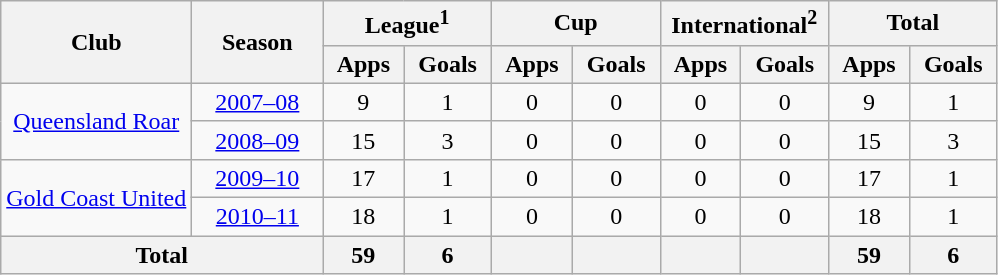<table class="wikitable" style="text-align: center;">
<tr>
<th rowspan="2">Club</th>
<th rowspan="2" width="80">Season</th>
<th colspan="2" width="105">League<sup>1</sup></th>
<th colspan="2" width="105">Cup</th>
<th colspan="2" width="105">International<sup>2</sup></th>
<th colspan="2" width="105">Total</th>
</tr>
<tr>
<th>Apps</th>
<th>Goals</th>
<th>Apps</th>
<th>Goals</th>
<th>Apps</th>
<th>Goals</th>
<th>Apps</th>
<th>Goals</th>
</tr>
<tr>
<td rowspan="2" valign="center"><a href='#'>Queensland Roar</a></td>
<td><a href='#'>2007–08</a></td>
<td>9</td>
<td>1</td>
<td>0</td>
<td>0</td>
<td>0</td>
<td>0</td>
<td>9</td>
<td>1</td>
</tr>
<tr>
<td><a href='#'>2008–09</a></td>
<td>15</td>
<td>3</td>
<td>0</td>
<td>0</td>
<td>0</td>
<td>0</td>
<td>15</td>
<td>3</td>
</tr>
<tr>
<td rowspan="2" valign="center"><a href='#'>Gold Coast United</a></td>
<td><a href='#'>2009–10</a></td>
<td>17</td>
<td>1</td>
<td>0</td>
<td>0</td>
<td>0</td>
<td>0</td>
<td>17</td>
<td>1</td>
</tr>
<tr>
<td><a href='#'>2010–11</a></td>
<td>18</td>
<td>1</td>
<td>0</td>
<td>0</td>
<td>0</td>
<td>0</td>
<td>18</td>
<td>1</td>
</tr>
<tr>
<th colspan="2">Total</th>
<th>59</th>
<th>6</th>
<th></th>
<th></th>
<th></th>
<th></th>
<th>59</th>
<th>6</th>
</tr>
</table>
